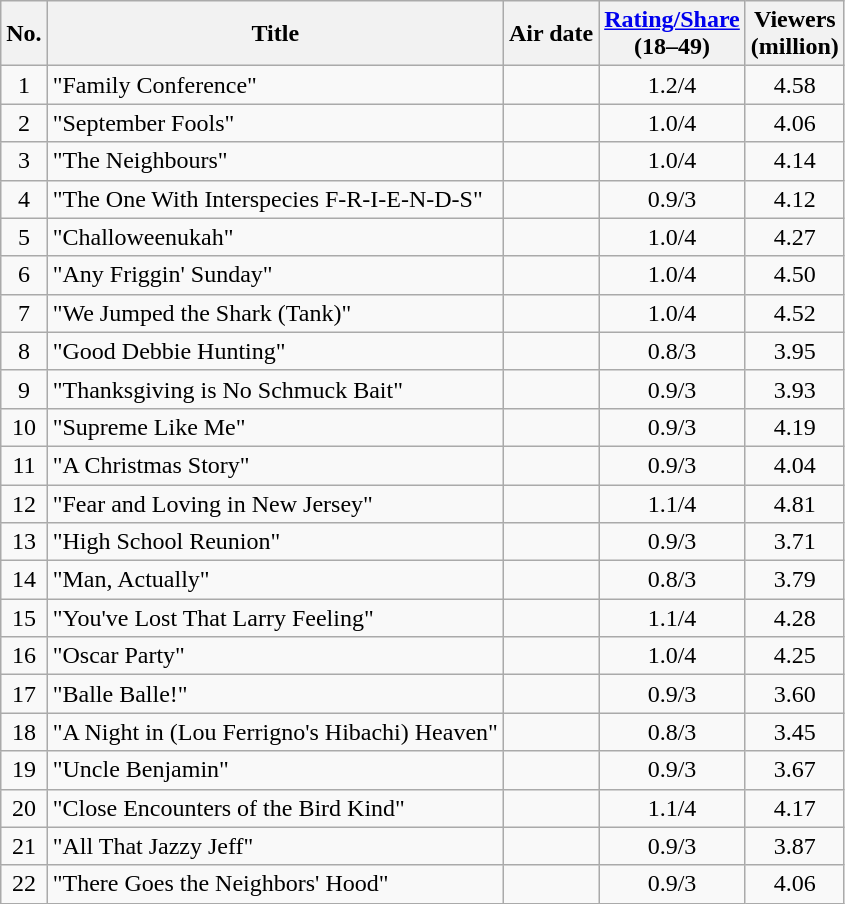<table class="wikitable sortable">
<tr>
<th>No.</th>
<th>Title</th>
<th>Air date</th>
<th><a href='#'>Rating/Share</a><br>(18–49)</th>
<th>Viewers<br>(million)</th>
</tr>
<tr>
<td style="text-align:center">1</td>
<td>"Family Conference"</td>
<td></td>
<td style="text-align:center">1.2/4</td>
<td style="text-align:center">4.58</td>
</tr>
<tr>
<td style="text-align:center">2</td>
<td>"September Fools"</td>
<td></td>
<td style="text-align:center">1.0/4</td>
<td style="text-align:center">4.06</td>
</tr>
<tr>
<td style="text-align:center">3</td>
<td>"The Neighbours"</td>
<td></td>
<td style="text-align:center">1.0/4</td>
<td style="text-align:center">4.14</td>
</tr>
<tr>
<td style="text-align:center">4</td>
<td>"The One With Interspecies F-R-I-E-N-D-S"</td>
<td></td>
<td style="text-align:center">0.9/3</td>
<td style="text-align:center">4.12</td>
</tr>
<tr>
<td style="text-align:center">5</td>
<td>"Challoweenukah"</td>
<td></td>
<td style="text-align:center">1.0/4</td>
<td style="text-align:center">4.27</td>
</tr>
<tr>
<td style="text-align:center">6</td>
<td>"Any Friggin' Sunday"</td>
<td></td>
<td style="text-align:center">1.0/4</td>
<td style="text-align:center">4.50</td>
</tr>
<tr>
<td style="text-align:center">7</td>
<td>"We Jumped the Shark (Tank)"</td>
<td></td>
<td style="text-align:center">1.0/4</td>
<td style="text-align:center">4.52</td>
</tr>
<tr>
<td style="text-align:center">8</td>
<td>"Good Debbie Hunting"</td>
<td></td>
<td style="text-align:center">0.8/3</td>
<td style="text-align:center">3.95</td>
</tr>
<tr>
<td style="text-align:center">9</td>
<td>"Thanksgiving is No Schmuck Bait"</td>
<td></td>
<td style="text-align:center">0.9/3</td>
<td style="text-align:center">3.93</td>
</tr>
<tr>
<td style="text-align:center">10</td>
<td>"Supreme Like Me"</td>
<td></td>
<td style="text-align:center">0.9/3</td>
<td style="text-align:center">4.19</td>
</tr>
<tr>
<td style="text-align:center">11</td>
<td>"A Christmas Story"</td>
<td></td>
<td style="text-align:center">0.9/3</td>
<td style="text-align:center">4.04</td>
</tr>
<tr>
<td style="text-align:center">12</td>
<td>"Fear and Loving in New Jersey"</td>
<td></td>
<td style="text-align:center">1.1/4</td>
<td style="text-align:center">4.81</td>
</tr>
<tr>
<td style="text-align:center">13</td>
<td>"High School Reunion"</td>
<td></td>
<td style="text-align:center">0.9/3</td>
<td style="text-align:center">3.71</td>
</tr>
<tr>
<td style="text-align:center">14</td>
<td>"Man, Actually"</td>
<td></td>
<td style="text-align:center">0.8/3</td>
<td style="text-align:center">3.79</td>
</tr>
<tr>
<td style="text-align:center">15</td>
<td>"You've Lost That Larry Feeling"</td>
<td></td>
<td style="text-align:center">1.1/4</td>
<td style="text-align:center">4.28</td>
</tr>
<tr>
<td style="text-align:center">16</td>
<td>"Oscar Party"</td>
<td></td>
<td style="text-align:center">1.0/4</td>
<td style="text-align:center">4.25</td>
</tr>
<tr>
<td style="text-align:center">17</td>
<td>"Balle Balle!"</td>
<td></td>
<td style="text-align:center">0.9/3</td>
<td style="text-align:center">3.60</td>
</tr>
<tr>
<td style="text-align:center">18</td>
<td>"A Night in (Lou Ferrigno's Hibachi) Heaven"</td>
<td></td>
<td style="text-align:center">0.8/3</td>
<td style="text-align:center">3.45</td>
</tr>
<tr>
<td style="text-align:center">19</td>
<td>"Uncle Benjamin"</td>
<td></td>
<td style="text-align:center">0.9/3</td>
<td style="text-align:center">3.67</td>
</tr>
<tr>
<td style="text-align:center">20</td>
<td>"Close Encounters of the Bird Kind"</td>
<td></td>
<td style="text-align:center">1.1/4</td>
<td style="text-align:center">4.17</td>
</tr>
<tr>
<td style="text-align:center">21</td>
<td>"All That Jazzy Jeff"</td>
<td></td>
<td style="text-align:center">0.9/3</td>
<td style="text-align:center">3.87</td>
</tr>
<tr>
<td style="text-align:center">22</td>
<td>"There Goes the Neighbors' Hood"</td>
<td></td>
<td style="text-align:center">0.9/3</td>
<td style="text-align:center">4.06</td>
</tr>
</table>
